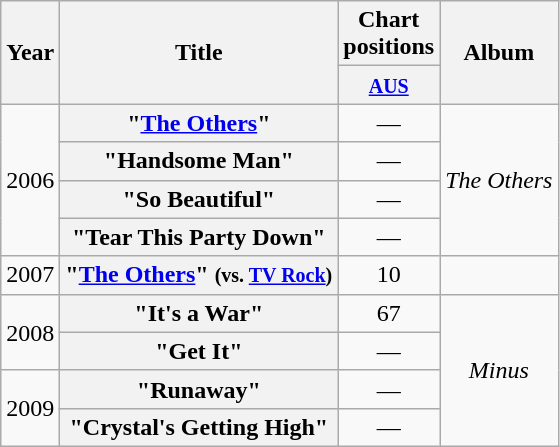<table class="wikitable plainrowheaders" style="text-align:center">
<tr>
<th scope="col" rowspan="2">Year</th>
<th scope="col" rowspan="2">Title</th>
<th scope="col" colspan="1">Chart positions</th>
<th scope="col" rowspan="2">Album</th>
</tr>
<tr>
<th width=60 align="center"><small><a href='#'>AUS</a></small><br></th>
</tr>
<tr>
<td rowspan="4">2006</td>
<th scope="row">"<a href='#'>The Others</a>"</th>
<td>—</td>
<td rowspan="4"><em>The Others</em></td>
</tr>
<tr>
<th scope="row">"Handsome Man"</th>
<td>—</td>
</tr>
<tr>
<th scope="row">"So Beautiful"</th>
<td>—</td>
</tr>
<tr>
<th scope="row">"Tear This Party Down"</th>
<td>—</td>
</tr>
<tr>
<td>2007</td>
<th scope="row">"<a href='#'>The Others</a>" <small>(vs. <a href='#'>TV Rock</a>)</small></th>
<td>10</td>
<td></td>
</tr>
<tr>
<td rowspan="2">2008</td>
<th scope="row">"It's a War"</th>
<td>67</td>
<td rowspan="4"><em>Minus</em></td>
</tr>
<tr>
<th scope="row">"Get It"</th>
<td>—</td>
</tr>
<tr>
<td rowspan="2">2009</td>
<th scope="row">"Runaway"</th>
<td>—</td>
</tr>
<tr>
<th scope="row">"Crystal's Getting High"</th>
<td>—</td>
</tr>
</table>
